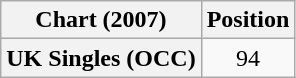<table class="wikitable plainrowheaders" style="text-align:center">
<tr>
<th scope="col">Chart (2007)</th>
<th scope="col">Position</th>
</tr>
<tr>
<th scope="row">UK Singles (OCC)</th>
<td>94</td>
</tr>
</table>
